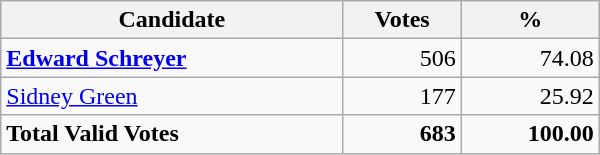<table class="wikitable" width="400">
<tr>
<th align="left">Candidate</th>
<th align="right">Votes</th>
<th align="right">%</th>
</tr>
<tr>
<td align="left"><strong><a href='#'>Edward Schreyer</a></strong></td>
<td align="right">506</td>
<td align="right">74.08</td>
</tr>
<tr>
<td align="left"><a href='#'>Sidney Green</a></td>
<td align="right">177</td>
<td align="right">25.92</td>
</tr>
<tr>
<td align="left"><strong>Total Valid Votes</strong></td>
<td align="right"><strong>683</strong></td>
<td align="right"><strong>100.00</strong></td>
</tr>
</table>
